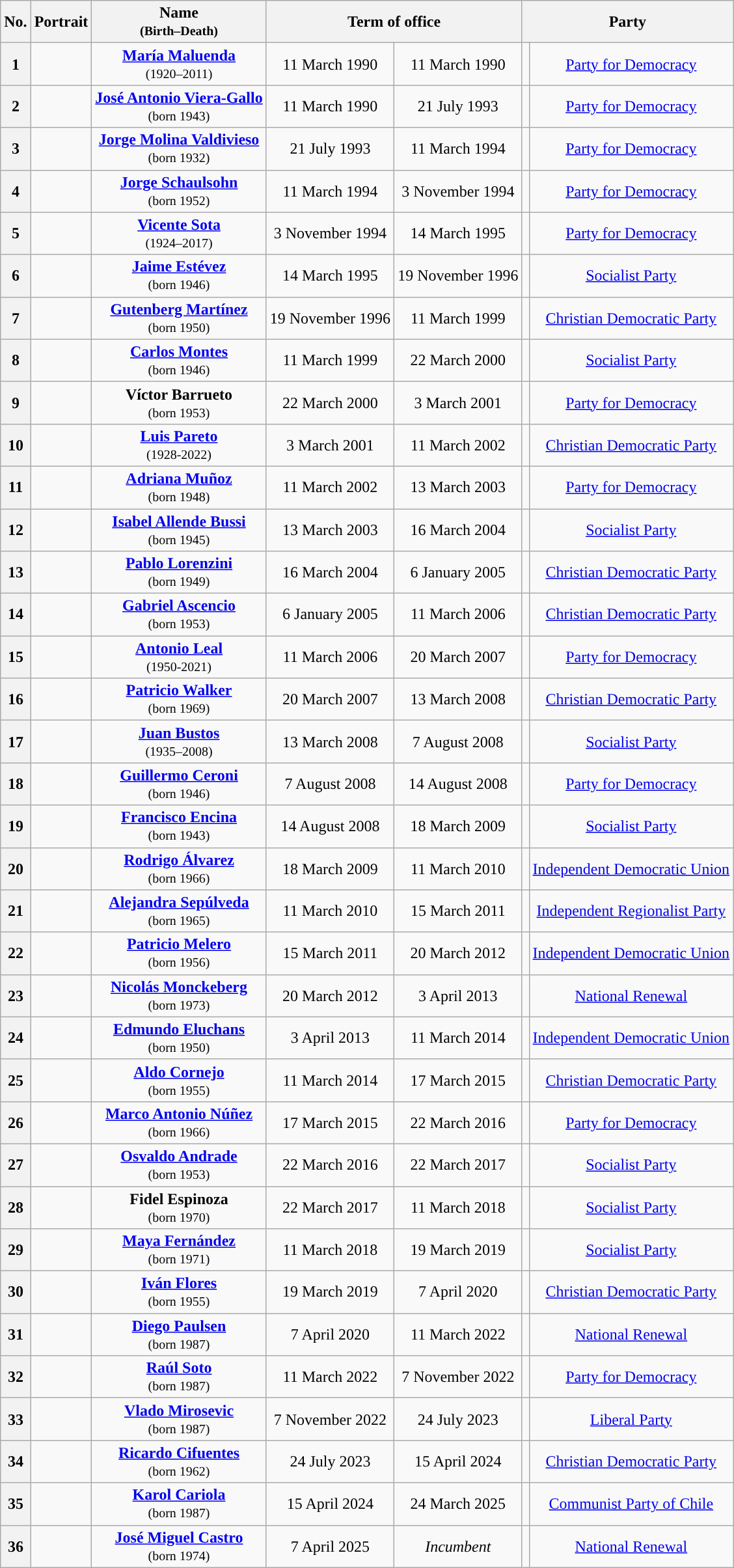<table class="wikitable" style="text-align: center;">
<tr>
<th>No.</th>
<th>Portrait</th>
<th>Name<br><small>(Birth–Death)</small></th>
<th colspan="2">Term of office</th>
<th colspan=2>Party</th>
</tr>
<tr>
<th>1</th>
<td></td>
<td><strong><a href='#'>María Maluenda</a></strong><br><small>(1920–2011)</small></td>
<td>11 March 1990</td>
<td>11 March 1990</td>
<td style="background-color:"></td>
<td><a href='#'>Party for Democracy</a></td>
</tr>
<tr>
<th>2</th>
<td></td>
<td><strong><a href='#'>José Antonio Viera-Gallo</a></strong><br><small>(born 1943)</small></td>
<td>11 March 1990</td>
<td>21 July 1993</td>
<td style="background-color:"></td>
<td><a href='#'>Party for Democracy</a></td>
</tr>
<tr>
<th>3</th>
<td></td>
<td><strong><a href='#'>Jorge Molina Valdivieso</a></strong><br><small>(born 1932)</small></td>
<td>21 July 1993</td>
<td>11 March 1994</td>
<td style="background-color:"></td>
<td><a href='#'>Party for Democracy</a></td>
</tr>
<tr>
<th>4</th>
<td></td>
<td><strong><a href='#'>Jorge Schaulsohn</a></strong><br><small>(born 1952)</small></td>
<td>11 March 1994</td>
<td>3 November 1994</td>
<td style="background-color:"></td>
<td><a href='#'>Party for Democracy</a></td>
</tr>
<tr>
<th>5</th>
<td></td>
<td><strong><a href='#'>Vicente Sota</a></strong><br><small>(1924–2017)</small></td>
<td>3 November 1994</td>
<td>14 March 1995</td>
<td style="background-color:"></td>
<td><a href='#'>Party for Democracy</a></td>
</tr>
<tr>
<th>6</th>
<td></td>
<td><strong><a href='#'>Jaime Estévez</a></strong><br><small>(born 1946)</small></td>
<td>14 March 1995</td>
<td>19 November 1996</td>
<td style="background-color:"></td>
<td><a href='#'>Socialist Party</a></td>
</tr>
<tr>
<th>7</th>
<td></td>
<td><strong><a href='#'>Gutenberg Martínez</a></strong><br><small>(born 1950)</small></td>
<td>19 November 1996</td>
<td>11 March 1999</td>
<td style="background-color:"></td>
<td><a href='#'>Christian Democratic Party</a></td>
</tr>
<tr>
<th>8</th>
<td></td>
<td><strong><a href='#'>Carlos Montes</a></strong><br><small>(born 1946)</small></td>
<td>11 March 1999</td>
<td>22 March 2000</td>
<td style="background-color:"></td>
<td><a href='#'>Socialist Party</a></td>
</tr>
<tr>
<th>9</th>
<td></td>
<td><strong>Víctor Barrueto</strong><br><small>(born 1953)</small></td>
<td>22 March 2000</td>
<td>3 March 2001</td>
<td style="background-color:"></td>
<td><a href='#'>Party for Democracy</a></td>
</tr>
<tr>
<th>10</th>
<td></td>
<td><strong><a href='#'>Luis Pareto</a></strong><br><small>(1928-2022)</small></td>
<td>3 March 2001</td>
<td>11 March 2002</td>
<td style="background-color:"></td>
<td><a href='#'>Christian Democratic Party</a></td>
</tr>
<tr>
<th>11</th>
<td></td>
<td><strong><a href='#'>Adriana Muñoz</a></strong><br><small>(born 1948)</small></td>
<td>11 March 2002</td>
<td>13 March 2003</td>
<td style="background-color:"></td>
<td><a href='#'>Party for Democracy</a></td>
</tr>
<tr>
<th>12</th>
<td></td>
<td><strong><a href='#'>Isabel Allende Bussi</a></strong><br><small>(born 1945)</small></td>
<td>13 March 2003</td>
<td>16 March 2004</td>
<td style="background-color:"></td>
<td><a href='#'>Socialist Party</a></td>
</tr>
<tr>
<th>13</th>
<td></td>
<td><strong><a href='#'>Pablo Lorenzini</a></strong><br><small>(born 1949)</small></td>
<td>16 March 2004</td>
<td>6 January 2005</td>
<td style="background-color:"></td>
<td><a href='#'>Christian Democratic Party</a></td>
</tr>
<tr>
<th>14</th>
<td></td>
<td><strong><a href='#'>Gabriel Ascencio</a></strong><br><small>(born 1953)</small></td>
<td>6 January 2005</td>
<td>11 March 2006</td>
<td style="background-color:"></td>
<td><a href='#'>Christian Democratic Party</a></td>
</tr>
<tr>
<th>15</th>
<td></td>
<td><strong><a href='#'>Antonio Leal</a></strong><br><small>(1950-2021)</small></td>
<td>11 March 2006</td>
<td>20 March 2007</td>
<td style="background-color:"></td>
<td><a href='#'>Party for Democracy</a></td>
</tr>
<tr>
<th>16</th>
<td></td>
<td><strong><a href='#'>Patricio Walker</a></strong><br><small>(born 1969)</small></td>
<td>20 March 2007</td>
<td>13 March 2008</td>
<td style="background-color:"></td>
<td><a href='#'>Christian Democratic Party</a></td>
</tr>
<tr>
<th>17</th>
<td></td>
<td><strong><a href='#'>Juan Bustos</a></strong><br><small>(1935–2008)</small></td>
<td>13 March 2008</td>
<td>7 August 2008</td>
<td style="background-color:"></td>
<td><a href='#'>Socialist Party</a></td>
</tr>
<tr>
<th>18</th>
<td></td>
<td><strong><a href='#'>Guillermo Ceroni</a></strong><br><small>(born 1946)</small></td>
<td>7 August 2008</td>
<td>14 August 2008</td>
<td style="background-color:"></td>
<td><a href='#'>Party for Democracy</a></td>
</tr>
<tr>
<th>19</th>
<td></td>
<td><strong><a href='#'>Francisco Encina</a></strong><br><small>(born 1943)</small></td>
<td>14 August 2008</td>
<td>18 March 2009</td>
<td style="background-color:"></td>
<td><a href='#'>Socialist Party</a></td>
</tr>
<tr>
<th>20</th>
<td></td>
<td><strong><a href='#'>Rodrigo Álvarez</a></strong><br><small>(born 1966)</small></td>
<td>18 March 2009</td>
<td>11 March 2010</td>
<td style="background-color:"></td>
<td><a href='#'>Independent Democratic Union</a></td>
</tr>
<tr>
<th>21</th>
<td></td>
<td><strong><a href='#'>Alejandra Sepúlveda</a></strong><br><small>(born 1965)</small></td>
<td>11 March 2010</td>
<td>15 March 2011</td>
<td style="background-color:"></td>
<td><a href='#'>Independent Regionalist Party</a></td>
</tr>
<tr>
<th>22</th>
<td></td>
<td><strong><a href='#'>Patricio Melero</a></strong><br><small>(born 1956)</small></td>
<td>15 March 2011</td>
<td>20 March 2012</td>
<td style="background-color:"></td>
<td><a href='#'>Independent Democratic Union</a></td>
</tr>
<tr>
<th>23</th>
<td></td>
<td><strong><a href='#'>Nicolás Monckeberg</a></strong><br><small>(born 1973)</small></td>
<td>20 March 2012</td>
<td>3 April 2013</td>
<td style="background-color:"></td>
<td><a href='#'>National Renewal</a></td>
</tr>
<tr>
<th>24</th>
<td></td>
<td><strong><a href='#'>Edmundo Eluchans</a></strong><br><small>(born 1950)</small></td>
<td>3 April 2013</td>
<td>11 March 2014</td>
<td style="background-color:"></td>
<td><a href='#'>Independent Democratic Union</a></td>
</tr>
<tr>
<th>25</th>
<td></td>
<td><strong><a href='#'>Aldo Cornejo</a></strong><br><small>(born 1955)</small></td>
<td>11 March 2014</td>
<td>17 March 2015</td>
<td style="background-color:"></td>
<td><a href='#'>Christian Democratic Party</a></td>
</tr>
<tr>
<th>26</th>
<td></td>
<td><strong><a href='#'>Marco Antonio Núñez</a></strong><br><small>(born 1966)</small></td>
<td>17 March 2015</td>
<td>22 March 2016</td>
<td style="background-color:"></td>
<td><a href='#'>Party for Democracy</a></td>
</tr>
<tr>
<th>27</th>
<td></td>
<td><strong><a href='#'>Osvaldo Andrade</a></strong><br><small>(born 1953)</small></td>
<td>22 March 2016</td>
<td>22 March 2017</td>
<td style="background-color:"></td>
<td><a href='#'>Socialist Party</a></td>
</tr>
<tr>
<th>28</th>
<td></td>
<td><strong>Fidel Espinoza</strong><br><small>(born 1970)</small></td>
<td>22 March 2017</td>
<td>11 March 2018</td>
<td style="background-color:"></td>
<td><a href='#'>Socialist Party</a></td>
</tr>
<tr>
<th>29</th>
<td></td>
<td><strong><a href='#'>Maya Fernández</a></strong><br><small>(born 1971)</small></td>
<td>11 March 2018</td>
<td>19 March 2019</td>
<td style="background-color:"></td>
<td><a href='#'>Socialist Party</a></td>
</tr>
<tr>
<th>30</th>
<td></td>
<td><strong><a href='#'>Iván Flores</a></strong><br><small>(born 1955)</small></td>
<td>19 March 2019</td>
<td>7 April 2020</td>
<td style="background-color:"></td>
<td><a href='#'>Christian Democratic Party</a></td>
</tr>
<tr>
<th>31</th>
<td></td>
<td><strong><a href='#'>Diego Paulsen</a></strong><br><small>(born 1987)</small></td>
<td>7 April 2020</td>
<td>11 March 2022</td>
<td style="background-color:"></td>
<td><a href='#'>National Renewal</a></td>
</tr>
<tr>
<th>32</th>
<td></td>
<td><strong><a href='#'>Raúl Soto</a></strong><br><small>(born 1987)</small></td>
<td>11 March 2022</td>
<td>7 November 2022</td>
<td style="background-color:"></td>
<td><a href='#'>Party for Democracy</a></td>
</tr>
<tr>
<th>33</th>
<td></td>
<td><strong><a href='#'>Vlado Mirosevic</a></strong><br><small>(born 1987)</small></td>
<td>7 November 2022</td>
<td>24 July 2023</td>
<td style="background-color:"></td>
<td><a href='#'>Liberal Party</a></td>
</tr>
<tr>
<th>34</th>
<td></td>
<td><strong><a href='#'>Ricardo Cifuentes</a></strong><br><small>(born 1962)</small></td>
<td>24 July 2023</td>
<td>15 April 2024</td>
<td style="background-color:"></td>
<td><a href='#'>Christian Democratic Party</a></td>
</tr>
<tr>
<th>35</th>
<td></td>
<td><strong><a href='#'>Karol Cariola</a></strong><br><small>(born 1987)</small></td>
<td>15 April 2024</td>
<td>24 March 2025</td>
<td style="background-color:"></td>
<td><a href='#'>Communist Party of Chile</a></td>
</tr>
<tr>
<th>36</th>
<td></td>
<td><strong><a href='#'>José Miguel Castro</a></strong><br><small>(born 1974)</small></td>
<td>7 April 2025</td>
<td><em>Incumbent</em></td>
<td style="background-color:"></td>
<td><a href='#'>National Renewal</a></td>
</tr>
</table>
